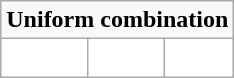<table class="wikitable"  style="display: inline-table;">
<tr>
<td align="center" Colspan="3"><strong>Uniform combination</strong></td>
</tr>
<tr align="center">
<td style="background:white; color:white"><strong>Helmet</strong></td>
<td style="background:white; color:white"><strong>Jersey</strong></td>
<td style="background:white; color:white"><strong>Pants</strong></td>
</tr>
</table>
